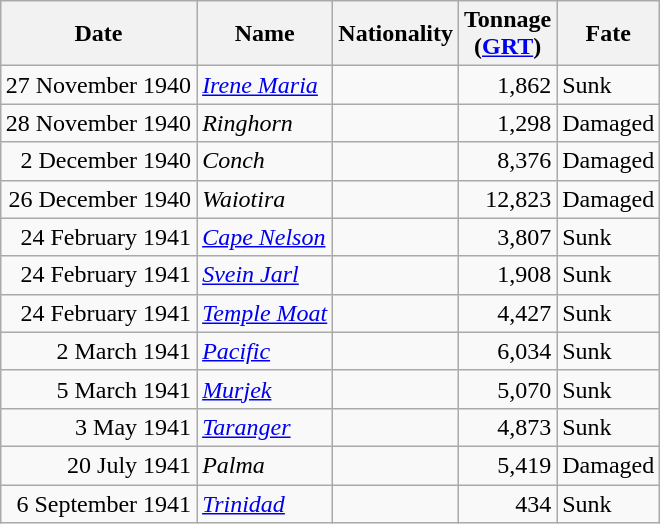<table class="wikitable sortable" style="margin: 1em auto 1em auto;"|->
<tr>
<th>Date</th>
<th>Name</th>
<th>Nationality</th>
<th>Tonnage<br>(<a href='#'>GRT</a>)</th>
<th>Fate</th>
</tr>
<tr>
<td align="right">27 November 1940</td>
<td align="left"><a href='#'><em>Irene Maria</em></a></td>
<td align="left"></td>
<td align="right">1,862</td>
<td align="left">Sunk</td>
</tr>
<tr>
<td>28 November 1940</td>
<td align="left"><em>Ringhorn</em></td>
<td align="left"></td>
<td align="right">1,298</td>
<td align="left">Damaged</td>
</tr>
<tr>
<td align="right">2 December 1940</td>
<td align="left"><em>Conch</em></td>
<td align="left"></td>
<td align="right">8,376</td>
<td align="left">Damaged</td>
</tr>
<tr>
<td align="right">26 December 1940</td>
<td align="left"><em>Waiotira</em></td>
<td align="left"></td>
<td align="right">12,823</td>
<td align="left">Damaged</td>
</tr>
<tr>
<td align="right">24 February 1941</td>
<td align="left"><a href='#'><em>Cape Nelson</em></a></td>
<td align="left"></td>
<td align="right">3,807</td>
<td align="left">Sunk</td>
</tr>
<tr>
<td align="right">24 February 1941</td>
<td align="left"><a href='#'><em>Svein Jarl</em></a></td>
<td align="left"></td>
<td align="right">1,908</td>
<td align="left">Sunk</td>
</tr>
<tr>
<td align="right">24 February 1941</td>
<td align="left"><a href='#'><em>Temple Moat</em></a></td>
<td align="left"></td>
<td align="right">4,427</td>
<td align="left">Sunk</td>
</tr>
<tr>
<td align="right">2 March 1941</td>
<td align="left"><a href='#'><em>Pacific</em></a></td>
<td align="left"></td>
<td align="right">6,034</td>
<td align="left">Sunk</td>
</tr>
<tr>
<td align="right">5 March 1941</td>
<td align="left"><a href='#'><em>Murjek</em></a></td>
<td align="left"></td>
<td align="right">5,070</td>
<td align="left">Sunk</td>
</tr>
<tr>
<td align="right">3 May 1941</td>
<td align="left"><a href='#'><em>Taranger</em></a></td>
<td align="left"></td>
<td align="right">4,873</td>
<td align="left">Sunk</td>
</tr>
<tr>
<td align="right">20 July 1941</td>
<td align="left"><em>Palma</em></td>
<td align="left"></td>
<td align="right">5,419</td>
<td align="left">Damaged</td>
</tr>
<tr>
<td align="right">6 September 1941</td>
<td align="left"><a href='#'><em>Trinidad</em></a></td>
<td align="left"></td>
<td align="right">434</td>
<td align="left">Sunk</td>
</tr>
</table>
